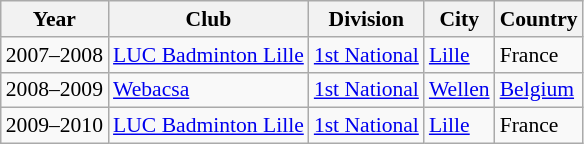<table class=wikitable style="font-size:90%;">
<tr>
<th>Year</th>
<th>Club</th>
<th>Division</th>
<th>City</th>
<th>Country</th>
</tr>
<tr>
<td>2007–2008</td>
<td><a href='#'>LUC Badminton Lille</a></td>
<td><a href='#'>1st National</a></td>
<td><a href='#'>Lille</a></td>
<td>France</td>
</tr>
<tr>
<td>2008–2009</td>
<td><a href='#'>Webacsa</a></td>
<td><a href='#'>1st National</a></td>
<td><a href='#'>Wellen</a></td>
<td><a href='#'>Belgium</a></td>
</tr>
<tr>
<td>2009–2010</td>
<td><a href='#'>LUC Badminton Lille</a></td>
<td><a href='#'>1st National</a></td>
<td><a href='#'>Lille</a></td>
<td>France</td>
</tr>
</table>
